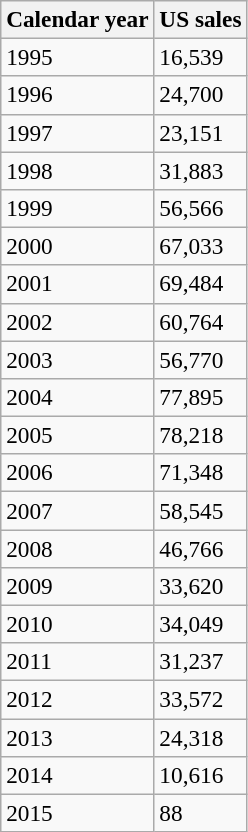<table class="wikitable mw-collapsible mw-collapsed" style="font-size:97%">
<tr>
<th>Calendar year</th>
<th>US sales</th>
</tr>
<tr>
<td>1995</td>
<td>16,539</td>
</tr>
<tr>
<td>1996</td>
<td>24,700</td>
</tr>
<tr>
<td>1997</td>
<td>23,151</td>
</tr>
<tr>
<td>1998</td>
<td>31,883</td>
</tr>
<tr>
<td>1999</td>
<td>56,566</td>
</tr>
<tr>
<td>2000</td>
<td>67,033</td>
</tr>
<tr>
<td>2001</td>
<td>69,484</td>
</tr>
<tr>
<td>2002</td>
<td>60,764</td>
</tr>
<tr>
<td>2003</td>
<td>56,770</td>
</tr>
<tr>
<td>2004</td>
<td>77,895</td>
</tr>
<tr>
<td>2005</td>
<td>78,218</td>
</tr>
<tr>
<td>2006</td>
<td>71,348</td>
</tr>
<tr>
<td>2007</td>
<td>58,545</td>
</tr>
<tr>
<td>2008</td>
<td>46,766</td>
</tr>
<tr>
<td>2009</td>
<td>33,620</td>
</tr>
<tr>
<td>2010</td>
<td>34,049</td>
</tr>
<tr>
<td>2011</td>
<td>31,237</td>
</tr>
<tr>
<td>2012</td>
<td>33,572</td>
</tr>
<tr>
<td>2013</td>
<td>24,318</td>
</tr>
<tr>
<td>2014</td>
<td>10,616</td>
</tr>
<tr>
<td>2015</td>
<td>88</td>
</tr>
</table>
